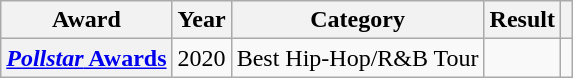<table class="wikitable sortable plainrowheaders">
<tr>
<th scope="col">Award</th>
<th scope="col">Year</th>
<th scope="col">Category</th>
<th scope="col">Result</th>
<th scope="col" class="unsortable"></th>
</tr>
<tr>
<th scope="row"><a href='#'><em>Pollstar</em> Awards</a></th>
<td>2020</td>
<td>Best Hip-Hop/R&B Tour</td>
<td></td>
<td style="text-align:center;"></td>
</tr>
</table>
